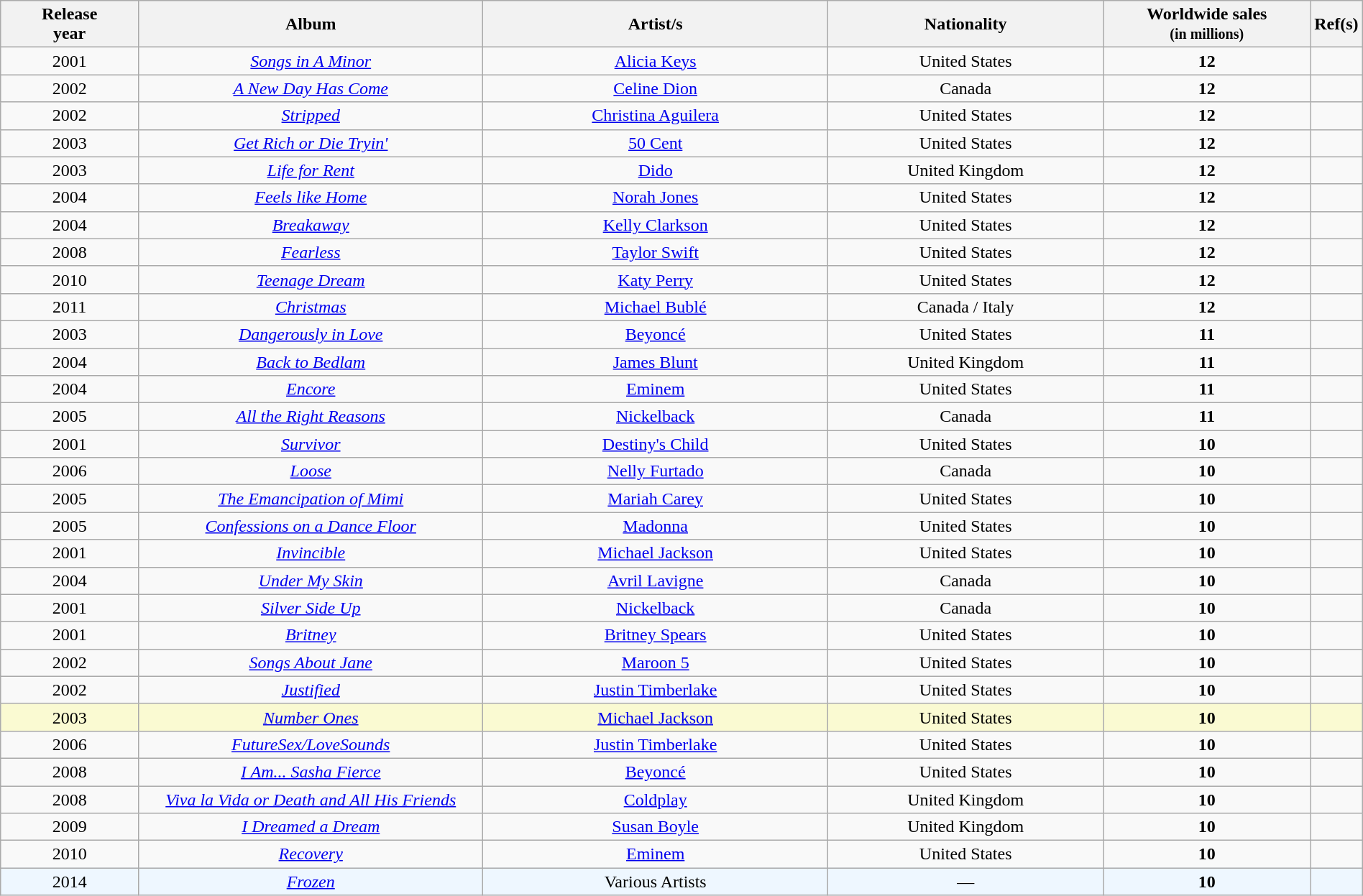<table class="wikitable sortable" style="width:100%; text-align:center;">
<tr>
<th style="width:10%;">Release<br>year</th>
<th style="width:25%;">Album</th>
<th style="width:25%;">Artist/s</th>
<th style="width:20%;">Nationality</th>
<th style="width:15%;">Worldwide sales<br><small>(in millions)</small></th>
<th style="width:1%;">Ref(s)</th>
</tr>
<tr>
<td>2001</td>
<td><em><a href='#'>Songs in A Minor</a></em></td>
<td><a href='#'>Alicia Keys</a></td>
<td>United States</td>
<td><strong>12</strong></td>
<td></td>
</tr>
<tr>
<td>2002</td>
<td><em><a href='#'>A New Day Has Come</a></em></td>
<td><a href='#'>Celine Dion</a></td>
<td>Canada</td>
<td><strong>12</strong></td>
<td></td>
</tr>
<tr>
<td>2002</td>
<td><em><a href='#'>Stripped</a></em></td>
<td><a href='#'>Christina Aguilera</a></td>
<td>United States</td>
<td><strong>12</strong></td>
<td></td>
</tr>
<tr>
<td>2003</td>
<td><em><a href='#'>Get Rich or Die Tryin'</a></em></td>
<td><a href='#'>50 Cent</a></td>
<td>United States</td>
<td><strong>12</strong></td>
<td></td>
</tr>
<tr>
<td>2003</td>
<td><em><a href='#'>Life for Rent</a></em></td>
<td><a href='#'>Dido</a></td>
<td>United Kingdom</td>
<td><strong>12</strong></td>
<td></td>
</tr>
<tr>
<td>2004</td>
<td><em><a href='#'>Feels like Home</a></em></td>
<td><a href='#'>Norah Jones</a></td>
<td>United States</td>
<td><strong>12</strong></td>
<td></td>
</tr>
<tr>
<td>2004</td>
<td><em><a href='#'>Breakaway</a></em></td>
<td><a href='#'>Kelly Clarkson</a></td>
<td>United States</td>
<td><strong>12</strong></td>
<td></td>
</tr>
<tr>
<td>2008</td>
<td><em><a href='#'>Fearless</a></em></td>
<td><a href='#'>Taylor Swift</a></td>
<td>United States</td>
<td><strong>12</strong></td>
<td></td>
</tr>
<tr>
<td>2010</td>
<td><em><a href='#'>Teenage Dream</a></em></td>
<td><a href='#'>Katy Perry</a></td>
<td>United States</td>
<td><strong>12</strong></td>
<td></td>
</tr>
<tr>
<td>2011</td>
<td><em><a href='#'>Christmas</a></em></td>
<td><a href='#'>Michael Bublé</a></td>
<td>Canada / Italy</td>
<td><strong>12</strong></td>
<td></td>
</tr>
<tr>
<td>2003</td>
<td><em><a href='#'>Dangerously in Love</a></em></td>
<td><a href='#'>Beyoncé</a></td>
<td>United States</td>
<td><strong>11</strong></td>
<td></td>
</tr>
<tr>
<td>2004</td>
<td><em><a href='#'>Back to Bedlam</a></em></td>
<td><a href='#'>James Blunt</a></td>
<td>United Kingdom</td>
<td><strong>11</strong></td>
<td></td>
</tr>
<tr>
<td>2004</td>
<td><em><a href='#'>Encore</a></em></td>
<td><a href='#'>Eminem</a></td>
<td>United States</td>
<td><strong>11</strong></td>
<td></td>
</tr>
<tr>
<td>2005</td>
<td><em><a href='#'>All the Right Reasons</a></em></td>
<td><a href='#'>Nickelback</a></td>
<td>Canada</td>
<td><strong>11</strong></td>
<td></td>
</tr>
<tr>
<td>2001</td>
<td><em><a href='#'>Survivor</a></em></td>
<td><a href='#'>Destiny's Child</a></td>
<td>United States</td>
<td><strong>10</strong></td>
<td></td>
</tr>
<tr>
<td>2006</td>
<td><em><a href='#'>Loose</a></em></td>
<td><a href='#'>Nelly Furtado</a></td>
<td>Canada</td>
<td><strong>10</strong></td>
<td></td>
</tr>
<tr>
<td>2005</td>
<td><em><a href='#'>The Emancipation of Mimi</a></em></td>
<td><a href='#'>Mariah Carey</a></td>
<td>United States</td>
<td><strong>10</strong></td>
<td></td>
</tr>
<tr>
<td>2005</td>
<td><em><a href='#'>Confessions on a Dance Floor</a></em></td>
<td><a href='#'>Madonna</a></td>
<td>United States</td>
<td><strong>10</strong></td>
<td></td>
</tr>
<tr>
<td>2001</td>
<td><em><a href='#'>Invincible</a></em></td>
<td><a href='#'>Michael Jackson</a></td>
<td>United States</td>
<td><strong>10</strong></td>
<td></td>
</tr>
<tr>
<td>2004</td>
<td><em><a href='#'>Under My Skin</a></em></td>
<td><a href='#'>Avril Lavigne</a></td>
<td>Canada</td>
<td><strong>10</strong></td>
<td></td>
</tr>
<tr>
<td>2001</td>
<td><em><a href='#'>Silver Side Up</a></em></td>
<td><a href='#'>Nickelback</a></td>
<td>Canada</td>
<td><strong>10</strong></td>
<td></td>
</tr>
<tr>
<td>2001</td>
<td><em><a href='#'>Britney</a></em></td>
<td><a href='#'>Britney Spears</a></td>
<td>United States</td>
<td><strong>10</strong></td>
<td></td>
</tr>
<tr>
<td>2002</td>
<td><em><a href='#'>Songs About Jane</a></em></td>
<td><a href='#'>Maroon 5</a></td>
<td>United States</td>
<td><strong>10</strong></td>
<td></td>
</tr>
<tr>
<td>2002</td>
<td><em><a href='#'>Justified</a></em></td>
<td><a href='#'>Justin Timberlake</a></td>
<td>United States</td>
<td><strong>10</strong></td>
<td></td>
</tr>
<tr style="background:#FAFAD2">
<td>2003</td>
<td><em><a href='#'>Number Ones</a></em></td>
<td><a href='#'>Michael Jackson</a></td>
<td>United States</td>
<td><strong>10</strong></td>
<td></td>
</tr>
<tr>
<td>2006</td>
<td><em><a href='#'>FutureSex/LoveSounds</a></em></td>
<td><a href='#'>Justin Timberlake</a></td>
<td>United States</td>
<td><strong>10</strong></td>
<td></td>
</tr>
<tr>
<td>2008</td>
<td><em><a href='#'>I Am... Sasha Fierce</a></em></td>
<td><a href='#'>Beyoncé</a></td>
<td>United States</td>
<td><strong>10</strong></td>
<td></td>
</tr>
<tr>
<td>2008</td>
<td><em><a href='#'>Viva la Vida or Death and All His Friends</a></em></td>
<td><a href='#'>Coldplay</a></td>
<td>United Kingdom</td>
<td><strong>10</strong></td>
<td></td>
</tr>
<tr>
<td>2009</td>
<td><em><a href='#'>I Dreamed a Dream</a></em></td>
<td><a href='#'>Susan Boyle</a></td>
<td>United Kingdom</td>
<td><strong>10</strong></td>
<td></td>
</tr>
<tr>
<td>2010</td>
<td><em><a href='#'>Recovery</a></em></td>
<td><a href='#'>Eminem</a></td>
<td>United States</td>
<td><strong>10</strong></td>
<td></td>
</tr>
<tr style="background:#EEF7FF">
<td>2014</td>
<td><em><a href='#'>Frozen</a></em></td>
<td>Various Artists</td>
<td>—</td>
<td><strong>10</strong></td>
<td></td>
</tr>
</table>
